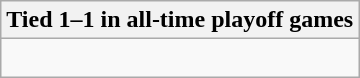<table class="wikitable collapsible collapsed">
<tr>
<th>Tied 1–1 in all-time playoff games</th>
</tr>
<tr>
<td><br>
</td>
</tr>
</table>
